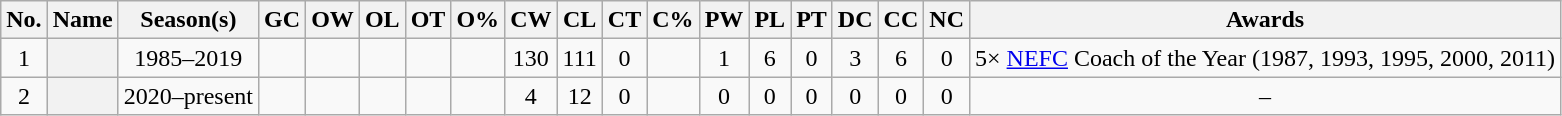<table class="wikitable sortable plainrowheaders" style="text-align:center">
<tr>
<th scope="col" class="unsortable">No.</th>
<th scope="col">Name</th>
<th scope="col">Season(s)</th>
<th scope="col">GC</th>
<th scope="col">OW</th>
<th scope="col">OL</th>
<th scope="col">OT</th>
<th scope="col">O%</th>
<th scope="col">CW</th>
<th scope="col">CL</th>
<th scope="col">CT</th>
<th scope="col">C%</th>
<th scope="col">PW</th>
<th scope="col">PL</th>
<th scope="col">PT</th>
<th scope="col">DC</th>
<th scope="col">CC</th>
<th scope="col">NC</th>
<th scope="col" class="unsortable">Awards</th>
</tr>
<tr>
<td>1</td>
<th scope="row"></th>
<td>1985–2019</td>
<td></td>
<td></td>
<td></td>
<td></td>
<td></td>
<td>130</td>
<td>111</td>
<td>0</td>
<td></td>
<td>1</td>
<td>6</td>
<td>0</td>
<td>3</td>
<td>6</td>
<td>0</td>
<td>5× <a href='#'>NEFC</a> Coach of the Year (1987, 1993, 1995, 2000, 2011)</td>
</tr>
<tr>
<td>2</td>
<th scope="row"></th>
<td>2020–present</td>
<td></td>
<td></td>
<td></td>
<td></td>
<td></td>
<td>4</td>
<td>12</td>
<td>0</td>
<td></td>
<td>0</td>
<td>0</td>
<td>0</td>
<td>0</td>
<td>0</td>
<td>0</td>
<td>–</td>
</tr>
</table>
